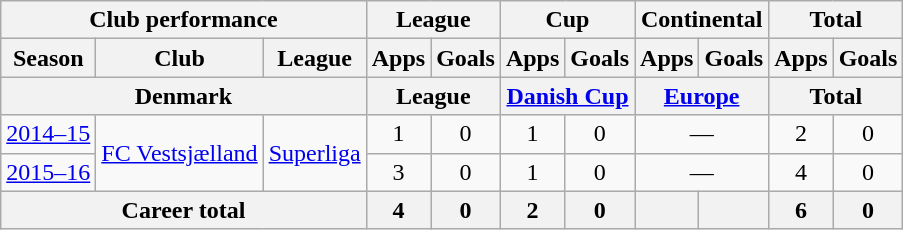<table class="wikitable" style="text-align:center">
<tr>
<th colspan="3">Club performance</th>
<th colspan="2">League</th>
<th colspan="2">Cup</th>
<th colspan="2">Continental</th>
<th colspan="2">Total</th>
</tr>
<tr>
<th>Season</th>
<th>Club</th>
<th>League</th>
<th>Apps</th>
<th>Goals</th>
<th>Apps</th>
<th>Goals</th>
<th>Apps</th>
<th>Goals</th>
<th>Apps</th>
<th>Goals</th>
</tr>
<tr>
<th colspan="3">Denmark</th>
<th colspan="2">League</th>
<th colspan="2"><a href='#'>Danish Cup</a></th>
<th colspan="2"><a href='#'>Europe</a></th>
<th colspan="2">Total</th>
</tr>
<tr>
<td><a href='#'>2014–15</a></td>
<td rowspan="2"><a href='#'>FC Vestsjælland</a></td>
<td rowspan="2"><a href='#'>Superliga</a></td>
<td>1</td>
<td>0</td>
<td>1</td>
<td>0</td>
<td colspan="2">—</td>
<td>2</td>
<td>0</td>
</tr>
<tr>
<td><a href='#'>2015–16</a></td>
<td>3</td>
<td>0</td>
<td>1</td>
<td>0</td>
<td colspan="2">—</td>
<td>4</td>
<td>0</td>
</tr>
<tr>
<th colspan="3">Career total</th>
<th>4</th>
<th>0</th>
<th>2</th>
<th>0</th>
<th></th>
<th></th>
<th>6</th>
<th>0</th>
</tr>
</table>
